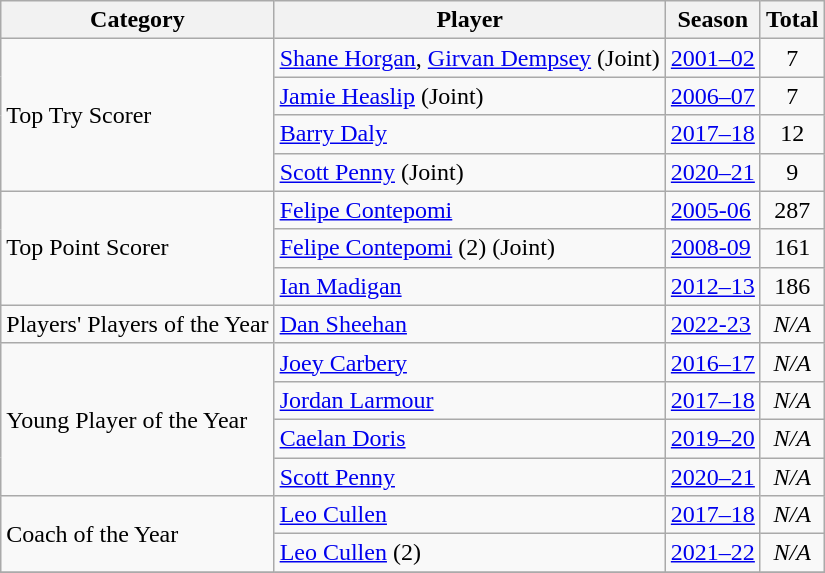<table class="wikitable">
<tr>
<th>Category</th>
<th>Player</th>
<th>Season</th>
<th>Total</th>
</tr>
<tr>
<td rowspan="4">Top Try Scorer</td>
<td><a href='#'>Shane Horgan</a>, <a href='#'>Girvan Dempsey</a> (Joint)</td>
<td><a href='#'>2001–02</a></td>
<td align=center>7</td>
</tr>
<tr>
<td><a href='#'>Jamie Heaslip</a> (Joint)</td>
<td><a href='#'>2006–07</a></td>
<td align=center>7</td>
</tr>
<tr>
<td><a href='#'>Barry Daly</a></td>
<td><a href='#'>2017–18</a></td>
<td align=center>12</td>
</tr>
<tr>
<td><a href='#'>Scott Penny</a> (Joint)</td>
<td><a href='#'>2020–21</a></td>
<td align=center>9</td>
</tr>
<tr>
<td rowspan="3">Top Point Scorer</td>
<td><a href='#'>Felipe Contepomi</a></td>
<td><a href='#'>2005-06</a></td>
<td align=center>287</td>
</tr>
<tr>
<td><a href='#'>Felipe Contepomi</a> (2) (Joint)</td>
<td><a href='#'>2008-09</a></td>
<td align=center>161</td>
</tr>
<tr>
<td><a href='#'>Ian Madigan</a></td>
<td><a href='#'>2012–13</a></td>
<td align=center>186</td>
</tr>
<tr>
<td rowspan="1">Players' Players of the Year</td>
<td><a href='#'>Dan Sheehan</a></td>
<td><a href='#'>2022-23</a></td>
<td align=center><em>N/A</em></td>
</tr>
<tr>
<td rowspan="4">Young Player of the Year</td>
<td><a href='#'>Joey Carbery</a></td>
<td><a href='#'>2016–17</a></td>
<td align=center><em>N/A</em></td>
</tr>
<tr>
<td><a href='#'>Jordan Larmour</a></td>
<td><a href='#'>2017–18</a></td>
<td align=center><em>N/A</em></td>
</tr>
<tr>
<td><a href='#'>Caelan Doris</a></td>
<td><a href='#'>2019–20</a></td>
<td align=center><em>N/A</em></td>
</tr>
<tr>
<td><a href='#'>Scott Penny</a></td>
<td><a href='#'>2020–21</a></td>
<td align=center><em>N/A</em></td>
</tr>
<tr>
<td rowspan="2">Coach of the Year</td>
<td><a href='#'>Leo Cullen</a></td>
<td><a href='#'>2017–18</a></td>
<td align=center><em>N/A</em></td>
</tr>
<tr>
<td><a href='#'>Leo Cullen</a> (2)</td>
<td><a href='#'>2021–22</a></td>
<td align=center><em>N/A</em></td>
</tr>
<tr>
</tr>
</table>
